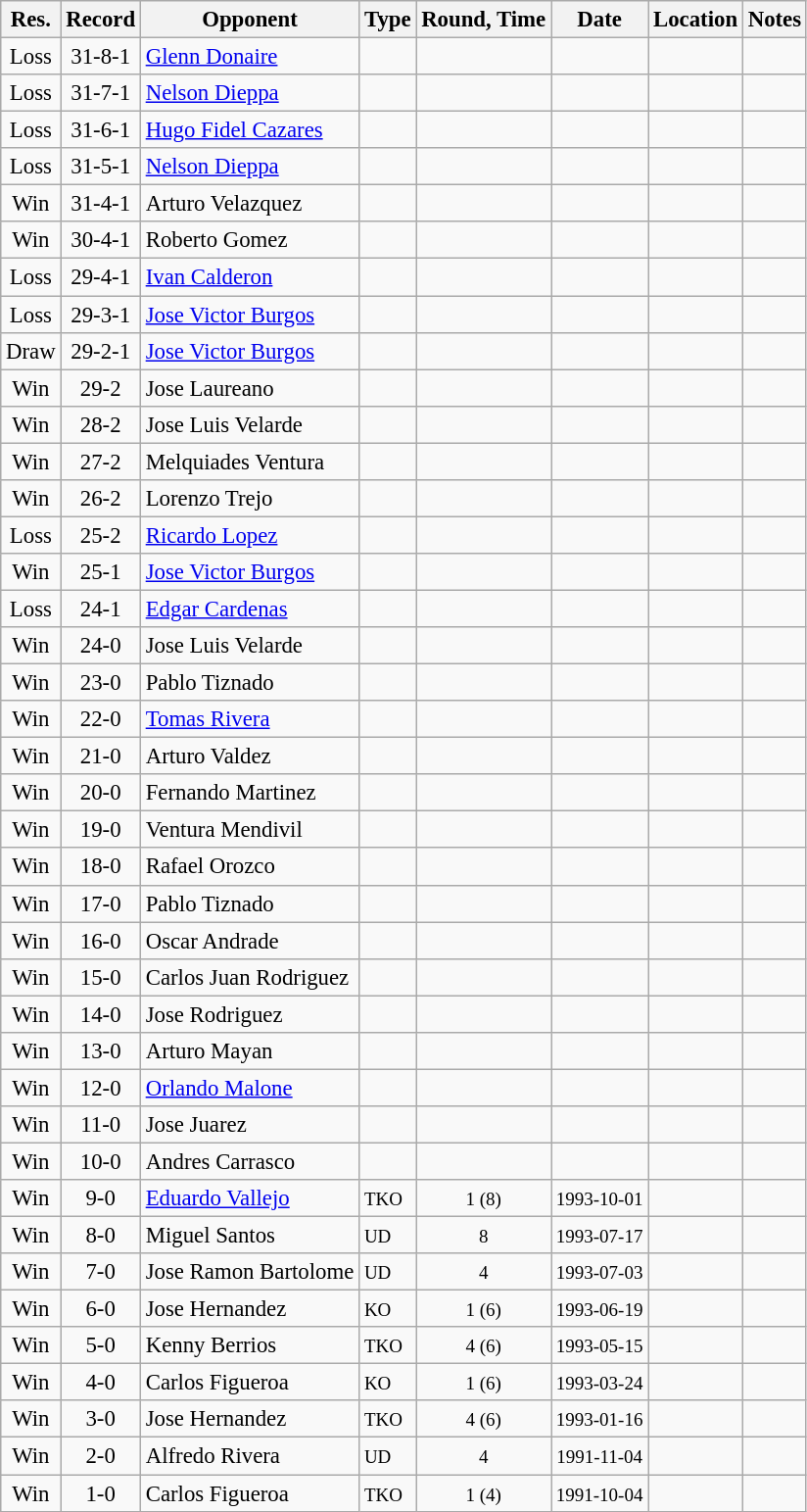<table class="wikitable" style="text-align:center; font-size:95%">
<tr>
<th>Res.</th>
<th>Record</th>
<th>Opponent</th>
<th>Type</th>
<th>Round, Time</th>
<th>Date</th>
<th>Location</th>
<th>Notes</th>
</tr>
<tr align=center>
<td>Loss</td>
<td>31-8-1</td>
<td align=left> <a href='#'>Glenn Donaire</a></td>
<td></td>
<td></td>
<td></td>
<td align=left></td>
<td align=left></td>
</tr>
<tr align=center>
<td>Loss</td>
<td>31-7-1</td>
<td align=left> <a href='#'>Nelson Dieppa</a></td>
<td></td>
<td></td>
<td></td>
<td align=left></td>
<td align=left></td>
</tr>
<tr align=center>
<td>Loss</td>
<td>31-6-1</td>
<td align=left> <a href='#'>Hugo Fidel Cazares</a></td>
<td></td>
<td></td>
<td></td>
<td align=left></td>
<td align=left></td>
</tr>
<tr align=center>
<td>Loss</td>
<td>31-5-1</td>
<td align=left> <a href='#'>Nelson Dieppa</a></td>
<td></td>
<td></td>
<td></td>
<td align=left></td>
<td align=left></td>
</tr>
<tr align=center>
<td>Win</td>
<td>31-4-1</td>
<td align=left> Arturo Velazquez</td>
<td></td>
<td></td>
<td></td>
<td align=left></td>
<td align=left></td>
</tr>
<tr align=center>
<td>Win</td>
<td>30-4-1</td>
<td align=left> Roberto Gomez</td>
<td></td>
<td></td>
<td></td>
<td align=left></td>
<td align=left></td>
</tr>
<tr align=center>
<td>Loss</td>
<td>29-4-1</td>
<td align=left> <a href='#'>Ivan Calderon</a></td>
<td></td>
<td></td>
<td></td>
<td align=left></td>
<td align=left></td>
</tr>
<tr align=center>
<td>Loss</td>
<td>29-3-1</td>
<td align=left> <a href='#'>Jose Victor Burgos</a></td>
<td></td>
<td></td>
<td></td>
<td align=left></td>
<td align=left></td>
</tr>
<tr align=center>
<td>Draw</td>
<td>29-2-1</td>
<td align=left> <a href='#'>Jose Victor Burgos</a></td>
<td></td>
<td></td>
<td></td>
<td align=left></td>
<td align=left></td>
</tr>
<tr align=center>
<td>Win</td>
<td>29-2</td>
<td align=left> Jose Laureano</td>
<td></td>
<td></td>
<td></td>
<td align=left></td>
<td align=left></td>
</tr>
<tr align=center>
<td>Win</td>
<td>28-2</td>
<td align=left> Jose Luis Velarde</td>
<td></td>
<td></td>
<td></td>
<td align=left></td>
<td align=left></td>
</tr>
<tr align=center>
<td>Win</td>
<td>27-2</td>
<td align=left> Melquiades Ventura</td>
<td></td>
<td></td>
<td></td>
<td align=left></td>
<td align=left></td>
</tr>
<tr align=center>
<td>Win</td>
<td>26-2</td>
<td align=left> Lorenzo Trejo</td>
<td></td>
<td></td>
<td></td>
<td align=left></td>
<td align=left></td>
</tr>
<tr align=center>
<td>Loss</td>
<td>25-2</td>
<td align=left> <a href='#'>Ricardo Lopez</a></td>
<td></td>
<td></td>
<td></td>
<td align=left></td>
<td align=left></td>
</tr>
<tr align=center>
<td>Win</td>
<td>25-1</td>
<td align=left> <a href='#'>Jose Victor Burgos</a></td>
<td></td>
<td></td>
<td></td>
<td align=left></td>
<td align=left></td>
</tr>
<tr align=center>
<td>Loss</td>
<td>24-1</td>
<td align=left> <a href='#'>Edgar Cardenas</a></td>
<td></td>
<td></td>
<td></td>
<td align=left></td>
<td align=left></td>
</tr>
<tr align=center>
<td>Win</td>
<td>24-0</td>
<td align=left> Jose Luis Velarde</td>
<td></td>
<td></td>
<td></td>
<td align=left></td>
<td align=left></td>
</tr>
<tr align=center>
<td>Win</td>
<td>23-0</td>
<td align=left> Pablo Tiznado</td>
<td></td>
<td></td>
<td></td>
<td align=left></td>
<td align=left></td>
</tr>
<tr align=center>
<td>Win</td>
<td>22-0</td>
<td align=left> <a href='#'>Tomas Rivera</a></td>
<td></td>
<td></td>
<td></td>
<td align=left></td>
<td align=left></td>
</tr>
<tr align=center>
<td>Win</td>
<td>21-0</td>
<td align=left> Arturo Valdez</td>
<td></td>
<td></td>
<td></td>
<td align=left></td>
<td align=left></td>
</tr>
<tr align=center>
<td>Win</td>
<td>20-0</td>
<td align=left> Fernando Martinez</td>
<td></td>
<td></td>
<td></td>
<td align=left></td>
<td align=left></td>
</tr>
<tr align=center>
<td>Win</td>
<td>19-0</td>
<td align=left> Ventura Mendivil</td>
<td></td>
<td></td>
<td></td>
<td align=left></td>
<td align=left></td>
</tr>
<tr align=center>
<td>Win</td>
<td>18-0</td>
<td align=left> Rafael Orozco</td>
<td></td>
<td></td>
<td></td>
<td align=left></td>
<td align=left></td>
</tr>
<tr align=center>
<td>Win</td>
<td>17-0</td>
<td align=left> Pablo Tiznado</td>
<td></td>
<td></td>
<td></td>
<td align=left></td>
<td align=left></td>
</tr>
<tr align=center>
<td>Win</td>
<td>16-0</td>
<td align=left> Oscar Andrade</td>
<td></td>
<td></td>
<td></td>
<td align=left></td>
<td align=left></td>
</tr>
<tr align=center>
<td>Win</td>
<td>15-0</td>
<td align=left> Carlos Juan Rodriguez</td>
<td></td>
<td></td>
<td></td>
<td align=left></td>
<td align=left></td>
</tr>
<tr align=center>
<td>Win</td>
<td>14-0</td>
<td align=left> Jose Rodriguez</td>
<td></td>
<td></td>
<td></td>
<td align=left></td>
<td align=left></td>
</tr>
<tr align=center>
<td>Win</td>
<td>13-0</td>
<td align=left> Arturo Mayan</td>
<td></td>
<td></td>
<td></td>
<td align=left></td>
<td align=left></td>
</tr>
<tr align=center>
<td>Win</td>
<td>12-0</td>
<td align=left> <a href='#'>Orlando Malone</a></td>
<td></td>
<td></td>
<td></td>
<td align=left></td>
<td align=left></td>
</tr>
<tr align=center>
<td>Win</td>
<td>11-0</td>
<td align=left> Jose Juarez</td>
<td></td>
<td></td>
<td></td>
<td align=left></td>
<td align=left></td>
</tr>
<tr align=center>
<td>Win</td>
<td>10-0</td>
<td align=left> Andres Carrasco</td>
<td></td>
<td></td>
<td></td>
<td align=left></td>
<td align=left></td>
</tr>
<tr align=center>
<td>Win</td>
<td>9-0</td>
<td align=left> <a href='#'>Eduardo Vallejo</a></td>
<td style="text-align:left;"><small>TKO</small></td>
<td><small>1 (8)</small></td>
<td><small>1993-10-01</small></td>
<td align=left> </td>
<td style="text-align:left;"></td>
</tr>
<tr align=center>
<td>Win</td>
<td>8-0</td>
<td align=left> Miguel Santos</td>
<td style="text-align:left;"><small>UD</small></td>
<td><small>8</small></td>
<td><small>1993-07-17</small></td>
<td align=left> </td>
<td style="text-align:left;"></td>
</tr>
<tr align=center>
<td>Win</td>
<td>7-0</td>
<td align=left> Jose Ramon Bartolome</td>
<td style="text-align:left;"><small>UD</small></td>
<td><small>4</small></td>
<td><small>1993-07-03</small></td>
<td align=left> </td>
<td style="text-align:left;"></td>
</tr>
<tr align=center>
<td>Win</td>
<td>6-0</td>
<td align=left> Jose Hernandez</td>
<td style="text-align:left;"><small>KO</small></td>
<td><small>1 (6)</small></td>
<td><small>1993-06-19</small></td>
<td align=left> </td>
<td style="text-align:left;"></td>
</tr>
<tr align=center>
<td>Win</td>
<td>5-0</td>
<td align=left> Kenny Berrios</td>
<td style="text-align:left;"><small>TKO</small></td>
<td><small>4 (6)</small></td>
<td><small>1993-05-15</small></td>
<td align=left> </td>
<td style="text-align:left;"></td>
</tr>
<tr align=center>
<td>Win</td>
<td>4-0</td>
<td align=left> Carlos Figueroa</td>
<td style="text-align:left;"><small>KO</small></td>
<td><small>1 (6)</small></td>
<td><small>1993-03-24</small></td>
<td align=left> </td>
<td style="text-align:left;"></td>
</tr>
<tr align=center>
<td>Win</td>
<td>3-0</td>
<td align=left> Jose Hernandez</td>
<td style="text-align:left;"><small>TKO</small></td>
<td><small>4 (6)</small></td>
<td><small>1993-01-16</small></td>
<td align=left> </td>
<td style="text-align:left;"></td>
</tr>
<tr align=center>
<td>Win</td>
<td>2-0</td>
<td align=left> Alfredo Rivera</td>
<td style="text-align:left;"><small>UD</small></td>
<td><small>4</small></td>
<td><small>1991-11-04</small></td>
<td align=left> </td>
<td style="text-align:left;"></td>
</tr>
<tr align=center>
<td>Win</td>
<td>1-0</td>
<td align=left> Carlos Figueroa</td>
<td style="text-align:left;"><small>TKO</small></td>
<td><small>1 (4)</small></td>
<td><small>1991-10-04</small></td>
<td align=left> </td>
<td style="text-align:left;"></td>
</tr>
</table>
